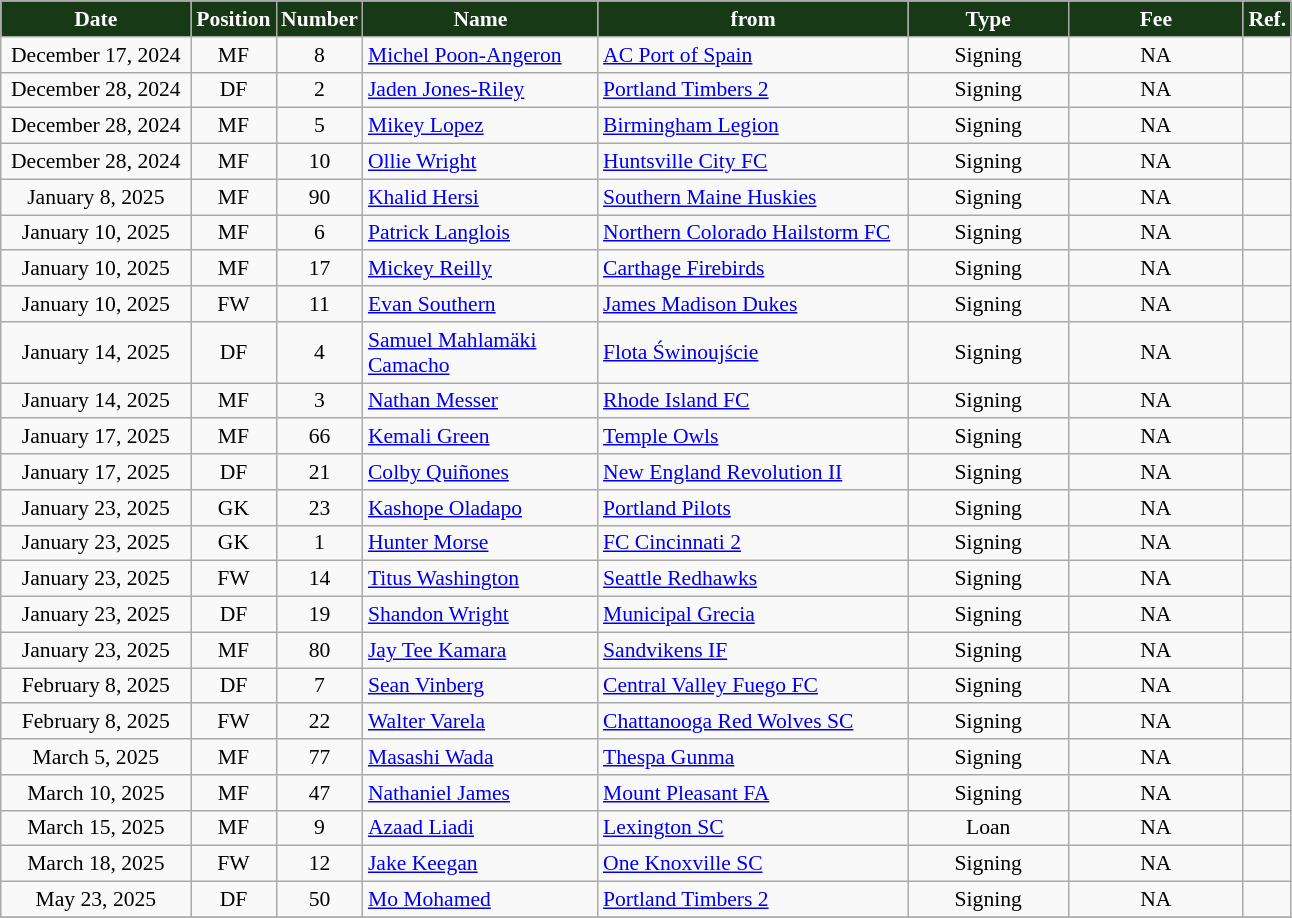<table class="wikitable" style="text-align:center; font-size:90%; ">
<tr>
<th style= "background:#173916; color:#FFFFFF; width:120px;">Date</th>
<th style="background:#173916; color:#FFFFFF; width:50px;">Position</th>
<th style="background:#173916; color:#FFFFFF; width:50px;">Number</th>
<th style="background:#173916; color:#FFFFFF; width:150px;">Name</th>
<th style="background:#173916; color:#FFFFFF; width:200px;">from</th>
<th style="background:#173916; color:#FFFFFF; Width:100px;">Type</th>
<th style="background:#173916; color:#FFFFFF; width:110px;">Fee</th>
<th style="background:#173916; color:#FFFFFF; width:25px;">Ref.</th>
</tr>
<tr>
<td>December 17, 2024</td>
<td>MF</td>
<td>8</td>
<td align="left"> <a href='#'>Michel Poon-Angeron</a></td>
<td align="left"> <a href='#'>AC Port of Spain</a></td>
<td>Signing</td>
<td>NA</td>
<td></td>
</tr>
<tr>
<td>December 28, 2024</td>
<td>DF</td>
<td>2</td>
<td align="left"> <a href='#'>Jaden Jones-Riley</a></td>
<td align="left"> <a href='#'>Portland Timbers 2</a></td>
<td>Signing</td>
<td>NA</td>
<td></td>
</tr>
<tr>
<td>December 28, 2024</td>
<td>MF</td>
<td>5</td>
<td align="left"> <a href='#'>Mikey Lopez</a></td>
<td align="left"> <a href='#'>Birmingham Legion</a></td>
<td>Signing</td>
<td>NA</td>
<td></td>
</tr>
<tr>
<td>December 28, 2024</td>
<td>MF</td>
<td>10</td>
<td align="left"> <a href='#'>Ollie Wright</a></td>
<td align="left"> <a href='#'>Huntsville City FC</a></td>
<td>Signing</td>
<td>NA</td>
<td></td>
</tr>
<tr>
<td>January 8, 2025</td>
<td>MF</td>
<td>90</td>
<td align="left"> <a href='#'>Khalid Hersi</a></td>
<td align="left"> <a href='#'>Southern Maine Huskies</a></td>
<td>Signing</td>
<td>NA</td>
<td></td>
</tr>
<tr>
<td>January 10, 2025</td>
<td>MF</td>
<td>6</td>
<td align="left"> <a href='#'>Patrick Langlois</a></td>
<td align="left"> <a href='#'>Northern Colorado Hailstorm FC</a></td>
<td>Signing</td>
<td>NA</td>
<td></td>
</tr>
<tr>
<td>January 10, 2025</td>
<td>MF</td>
<td>17</td>
<td align="left"> <a href='#'>Mickey Reilly</a></td>
<td align="left"> <a href='#'>Carthage Firebirds</a></td>
<td>Signing</td>
<td>NA</td>
<td></td>
</tr>
<tr>
<td>January 10, 2025</td>
<td>FW</td>
<td>11</td>
<td align="left"> <a href='#'>Evan Southern</a></td>
<td align="left"> <a href='#'>James Madison Dukes</a></td>
<td>Signing</td>
<td>NA</td>
<td></td>
</tr>
<tr>
<td>January 14, 2025</td>
<td>DF</td>
<td>4</td>
<td align="left"> <a href='#'>Samuel Mahlamäki Camacho</a></td>
<td align="left"> <a href='#'>Flota Świnoujście</a></td>
<td>Signing</td>
<td>NA</td>
<td></td>
</tr>
<tr>
<td>January 14, 2025</td>
<td>MF</td>
<td>3</td>
<td align="left"> <a href='#'>Nathan Messer</a></td>
<td align="left"> <a href='#'>Rhode Island FC</a></td>
<td>Signing</td>
<td>NA</td>
<td></td>
</tr>
<tr>
<td>January 17, 2025</td>
<td>MF</td>
<td>66</td>
<td align="left"> <a href='#'>Kemali Green</a></td>
<td align="left"> <a href='#'>Temple Owls</a></td>
<td>Signing</td>
<td>NA</td>
<td></td>
</tr>
<tr>
<td>January 17, 2025</td>
<td>DF</td>
<td>21</td>
<td align="left"> <a href='#'>Colby Quiñones</a></td>
<td align="left"> <a href='#'>New England Revolution II</a></td>
<td>Signing</td>
<td>NA</td>
<td></td>
</tr>
<tr>
<td>January 23, 2025</td>
<td>GK</td>
<td>23</td>
<td align="left"> <a href='#'>Kashope Oladapo</a></td>
<td align="left"> <a href='#'>Portland Pilots</a></td>
<td>Signing</td>
<td>NA</td>
<td></td>
</tr>
<tr>
<td>January 23, 2025</td>
<td>GK</td>
<td>1</td>
<td align="left"> <a href='#'>Hunter Morse</a></td>
<td align="left"> <a href='#'>FC Cincinnati 2</a></td>
<td>Signing</td>
<td>NA</td>
<td></td>
</tr>
<tr>
<td>January 23, 2025</td>
<td>FW</td>
<td>14</td>
<td align="left"> <a href='#'>Titus Washington</a></td>
<td align="left"> <a href='#'>Seattle Redhawks</a></td>
<td>Signing</td>
<td>NA</td>
<td></td>
</tr>
<tr>
<td>January 23, 2025</td>
<td>DF</td>
<td>19</td>
<td align="left"> <a href='#'>Shandon Wright</a></td>
<td align="left"> <a href='#'>Municipal Grecia</a></td>
<td>Signing</td>
<td>NA</td>
<td></td>
</tr>
<tr>
<td>January 23, 2025</td>
<td>MF</td>
<td>80</td>
<td align="left"> <a href='#'>Jay Tee Kamara</a></td>
<td align="left"> <a href='#'>Sandvikens IF</a></td>
<td>Signing</td>
<td>NA</td>
<td></td>
</tr>
<tr>
<td>February 8, 2025</td>
<td>DF</td>
<td>7</td>
<td align="left"> <a href='#'>Sean Vinberg</a></td>
<td align="left"> <a href='#'>Central Valley Fuego FC</a></td>
<td>Signing</td>
<td>NA</td>
<td></td>
</tr>
<tr>
<td>February 8, 2025</td>
<td>FW</td>
<td>22</td>
<td align="left"> <a href='#'>Walter Varela</a></td>
<td align="left"> <a href='#'>Chattanooga Red Wolves SC</a></td>
<td>Signing</td>
<td>NA</td>
<td></td>
</tr>
<tr>
<td>March 5, 2025</td>
<td>MF</td>
<td>77</td>
<td align="left"> <a href='#'>Masashi Wada</a></td>
<td align="left"> <a href='#'>Thespa Gunma</a></td>
<td>Signing</td>
<td>NA</td>
<td></td>
</tr>
<tr>
<td>March 10, 2025</td>
<td>MF</td>
<td>47</td>
<td align="left"> <a href='#'>Nathaniel James</a></td>
<td align="left"> <a href='#'>Mount Pleasant FA</a></td>
<td>Signing</td>
<td>NA</td>
<td></td>
</tr>
<tr>
<td>March 15, 2025</td>
<td>MF</td>
<td>9</td>
<td align="left"> <a href='#'>Azaad Liadi</a></td>
<td align="left"> <a href='#'>Lexington SC</a></td>
<td>Loan</td>
<td>NA</td>
<td></td>
</tr>
<tr>
<td>March 18, 2025</td>
<td>FW</td>
<td>12</td>
<td align="left"> <a href='#'>Jake Keegan</a></td>
<td align="left"> <a href='#'>One Knoxville SC</a></td>
<td>Signing</td>
<td>NA</td>
<td></td>
</tr>
<tr>
<td>May 23, 2025</td>
<td>DF</td>
<td>50</td>
<td align="left"> <a href='#'>Mo Mohamed</a></td>
<td align="left"> <a href='#'>Portland Timbers 2</a></td>
<td>Signing</td>
<td>NA</td>
<td></td>
</tr>
<tr>
</tr>
</table>
